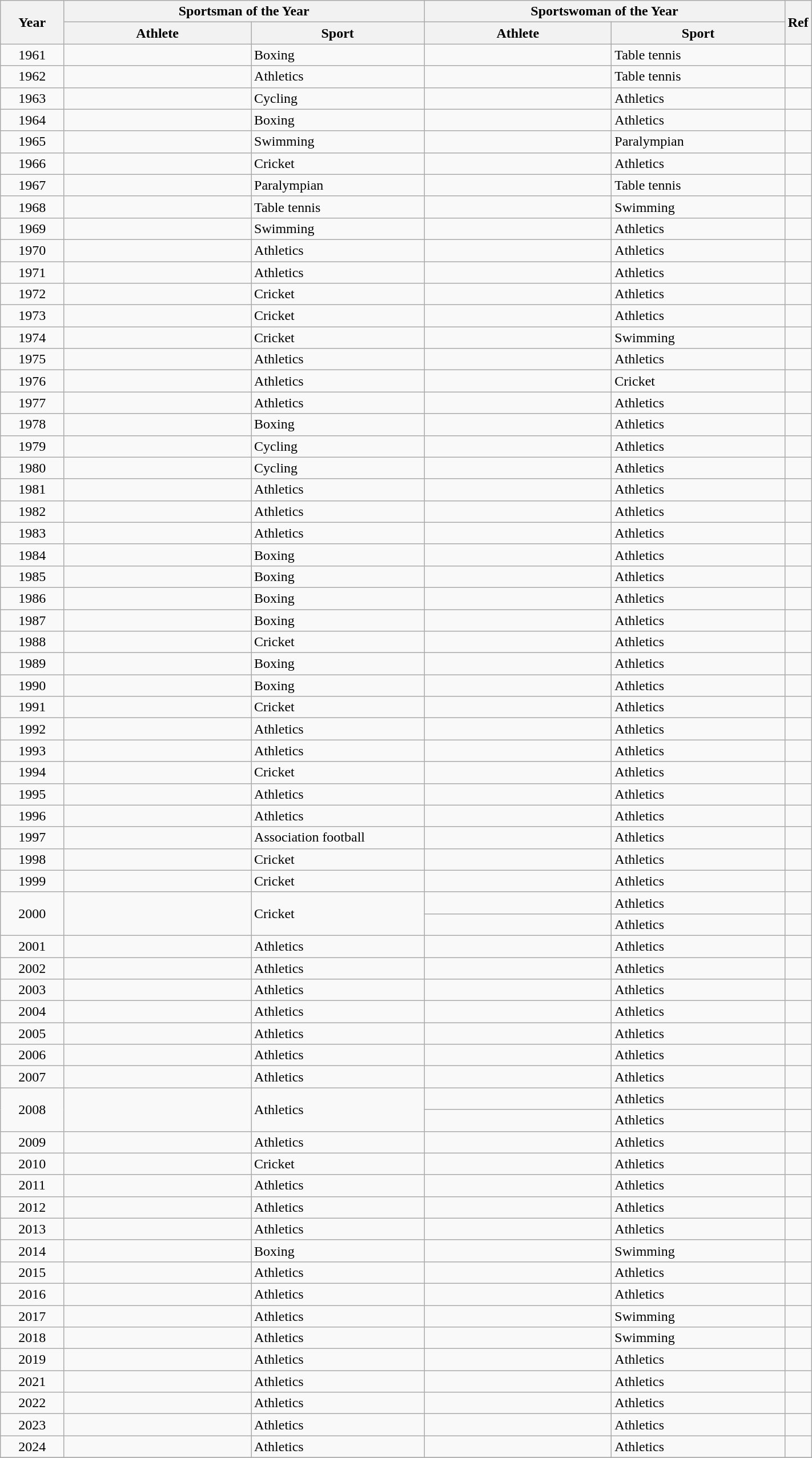<table class="sortable wikitable plainrowheaders" width=75% style="text-align:center;">
<tr>
<th rowspan=2 width="8%">Year</th>
<th colspan=2>Sportsman of the Year</th>
<th colspan=2>Sportswoman of the Year</th>
<th rowspan=2>Ref</th>
</tr>
<tr>
<th width="24%">Athlete </th>
<th width="22%">Sport</th>
<th width="24%">Athlete </th>
<th width="22%">Sport</th>
</tr>
<tr>
<td>1961</td>
<td align=left></td>
<td align=left>Boxing</td>
<td align=left></td>
<td align=left>Table tennis</td>
<td></td>
</tr>
<tr>
<td>1962</td>
<td align=left></td>
<td align=left>Athletics</td>
<td align=left></td>
<td align=left>Table tennis</td>
<td></td>
</tr>
<tr>
<td>1963</td>
<td align=left></td>
<td align=left>Cycling</td>
<td align=left></td>
<td align=left>Athletics</td>
<td></td>
</tr>
<tr>
<td>1964</td>
<td align=left></td>
<td align=left>Boxing</td>
<td align=left> </td>
<td align=left>Athletics</td>
<td></td>
</tr>
<tr>
<td>1965</td>
<td align=left></td>
<td align=left>Swimming</td>
<td align=left></td>
<td align=left>Paralympian</td>
<td></td>
</tr>
<tr>
<td>1966</td>
<td align=left></td>
<td align=left>Cricket</td>
<td align=left></td>
<td align=left>Athletics</td>
<td></td>
</tr>
<tr>
<td>1967</td>
<td align=left></td>
<td align=left>Paralympian</td>
<td align=left> </td>
<td align=left>Table tennis</td>
<td></td>
</tr>
<tr>
<td>1968</td>
<td align=left></td>
<td align=left>Table tennis</td>
<td align=left></td>
<td align=left>Swimming</td>
<td></td>
</tr>
<tr>
<td>1969</td>
<td align=left></td>
<td align=left>Swimming</td>
<td align=left></td>
<td align=left>Athletics</td>
<td></td>
</tr>
<tr>
<td>1970</td>
<td align=left></td>
<td align=left>Athletics</td>
<td align=left></td>
<td align=left>Athletics</td>
<td></td>
</tr>
<tr>
<td>1971</td>
<td align=left> </td>
<td align=left>Athletics</td>
<td align=left> </td>
<td align=left>Athletics</td>
<td></td>
</tr>
<tr>
<td>1972</td>
<td align=left></td>
<td align=left>Cricket</td>
<td align=left> </td>
<td align=left>Athletics</td>
<td></td>
</tr>
<tr>
<td>1973</td>
<td align=left></td>
<td align=left>Cricket</td>
<td align=left></td>
<td align=left>Athletics</td>
<td></td>
</tr>
<tr>
<td>1974</td>
<td align=left> </td>
<td align=left>Cricket</td>
<td align=left></td>
<td align=left>Swimming</td>
<td></td>
</tr>
<tr>
<td>1975</td>
<td align=left> </td>
<td align=left>Athletics</td>
<td align=left> </td>
<td align=left>Athletics</td>
<td></td>
</tr>
<tr>
<td>1976</td>
<td align=left> </td>
<td align=left>Athletics</td>
<td align=left></td>
<td align=left>Cricket</td>
<td></td>
</tr>
<tr>
<td>1977</td>
<td align=left> </td>
<td align=left>Athletics</td>
<td align=left></td>
<td align=left>Athletics</td>
<td></td>
</tr>
<tr>
<td>1978</td>
<td align=left></td>
<td align=left>Boxing</td>
<td align=left></td>
<td align=left>Athletics</td>
<td></td>
</tr>
<tr>
<td>1979</td>
<td align=left></td>
<td align=left>Cycling</td>
<td align=left></td>
<td align=left>Athletics</td>
<td></td>
</tr>
<tr>
<td>1980</td>
<td align=left> </td>
<td align=left>Cycling</td>
<td align=left> </td>
<td align=left>Athletics</td>
<td></td>
</tr>
<tr>
<td>1981</td>
<td align=left></td>
<td align=left>Athletics</td>
<td align=left></td>
<td align=left>Athletics</td>
<td></td>
</tr>
<tr>
<td>1982</td>
<td align=left> </td>
<td align=left>Athletics</td>
<td align=left> </td>
<td align=left>Athletics</td>
<td></td>
</tr>
<tr>
<td>1983</td>
<td align=left> </td>
<td align=left>Athletics</td>
<td align=left> </td>
<td align=left>Athletics</td>
<td></td>
</tr>
<tr>
<td>1984</td>
<td align=left> </td>
<td align=left>Boxing</td>
<td align=left> </td>
<td align=left>Athletics</td>
<td></td>
</tr>
<tr>
<td>1985</td>
<td align=left> </td>
<td align=left>Boxing</td>
<td align=left> </td>
<td align=left>Athletics</td>
<td></td>
</tr>
<tr>
<td>1986</td>
<td align=left> </td>
<td align=left>Boxing</td>
<td align=left></td>
<td align=left>Athletics</td>
<td></td>
</tr>
<tr>
<td>1987</td>
<td align=left> </td>
<td align=left>Boxing</td>
<td align=left> </td>
<td align=left>Athletics</td>
<td></td>
</tr>
<tr>
<td>1988</td>
<td align=left></td>
<td align=left>Cricket</td>
<td align=left> </td>
<td align=left>Athletics</td>
<td></td>
</tr>
<tr>
<td>1989</td>
<td align=left> </td>
<td align=left>Boxing</td>
<td align=left> </td>
<td align=left>Athletics</td>
<td></td>
</tr>
<tr>
<td>1990</td>
<td align=left> </td>
<td align=left>Boxing</td>
<td align=left> </td>
<td align=left>Athletics</td>
<td></td>
</tr>
<tr>
<td>1991</td>
<td align=left></td>
<td align=left>Cricket</td>
<td align=left> </td>
<td align=left>Athletics</td>
<td></td>
</tr>
<tr>
<td>1992</td>
<td align=left></td>
<td align=left>Athletics</td>
<td align=left></td>
<td align=left>Athletics</td>
<td></td>
</tr>
<tr>
<td>1993</td>
<td align=left> </td>
<td align=left>Athletics</td>
<td align=left> </td>
<td align=left>Athletics</td>
<td></td>
</tr>
<tr>
<td>1994</td>
<td align=left></td>
<td align=left>Cricket</td>
<td align=left> </td>
<td align=left>Athletics</td>
<td></td>
</tr>
<tr>
<td>1995</td>
<td align=left></td>
<td align=left>Athletics</td>
<td align=left> </td>
<td align=left>Athletics</td>
<td></td>
</tr>
<tr>
<td>1996</td>
<td align=left> </td>
<td align=left>Athletics</td>
<td align=left></td>
<td align=left>Athletics</td>
<td></td>
</tr>
<tr>
<td>1997</td>
<td align=left></td>
<td align=left>Association football</td>
<td align=left></td>
<td align=left>Athletics</td>
<td></td>
</tr>
<tr>
<td>1998</td>
<td align=left></td>
<td align=left>Cricket</td>
<td align=left></td>
<td align=left>Athletics</td>
<td></td>
</tr>
<tr>
<td>1999</td>
<td align=left> </td>
<td align=left>Cricket</td>
<td align=left></td>
<td align=left>Athletics</td>
<td></td>
</tr>
<tr>
<td rowspan=2>2000</td>
<td align=left rowspan=2> </td>
<td align=left rowspan=2>Cricket</td>
<td align=left> </td>
<td align=left>Athletics</td>
<td></td>
</tr>
<tr>
<td align=left></td>
<td align=left>Athletics</td>
<td></td>
</tr>
<tr>
<td>2001</td>
<td align=left></td>
<td align=left>Athletics</td>
<td align=left> </td>
<td align=left>Athletics</td>
<td></td>
</tr>
<tr>
<td>2002</td>
<td align=left></td>
<td align=left>Athletics</td>
<td align=left></td>
<td align=left>Athletics</td>
<td></td>
</tr>
<tr>
<td>2003</td>
<td align=left> </td>
<td align=left>Athletics</td>
<td align=left> </td>
<td align=left>Athletics</td>
<td></td>
</tr>
<tr>
<td>2004</td>
<td align=left></td>
<td align=left>Athletics</td>
<td align=left></td>
<td align=left>Athletics</td>
<td></td>
</tr>
<tr>
<td>2005</td>
<td align=left></td>
<td align=left>Athletics</td>
<td align=left></td>
<td align=left>Athletics</td>
<td></td>
</tr>
<tr>
<td>2006</td>
<td align=left> </td>
<td align=left>Athletics</td>
<td align=left></td>
<td align=left>Athletics</td>
<td></td>
</tr>
<tr>
<td>2007</td>
<td align=left> </td>
<td align=left>Athletics</td>
<td align=left> </td>
<td align=left>Athletics</td>
<td></td>
</tr>
<tr>
<td rowspan=2>2008</td>
<td align=left rowspan=2></td>
<td align=left rowspan=2>Athletics</td>
<td align=left> </td>
<td align=left>Athletics</td>
<td></td>
</tr>
<tr>
<td align=left></td>
<td align=left>Athletics</td>
<td></td>
</tr>
<tr>
<td>2009</td>
<td align=left> </td>
<td align=left>Athletics</td>
<td align=left> </td>
<td align=left>Athletics</td>
<td></td>
</tr>
<tr>
<td>2010</td>
<td align=left></td>
<td align=left>Cricket</td>
<td align=left> </td>
<td align=left>Athletics</td>
<td></td>
</tr>
<tr>
<td>2011</td>
<td align=left> </td>
<td align=left>Athletics</td>
<td align=left> </td>
<td align=left>Athletics</td>
<td></td>
</tr>
<tr>
<td>2012</td>
<td align=left> </td>
<td align=left>Athletics</td>
<td align=left></td>
<td align=left>Athletics</td>
<td></td>
</tr>
<tr>
<td>2013</td>
<td align=left> </td>
<td align=left>Athletics</td>
<td align=left> </td>
<td align=left>Athletics</td>
<td></td>
</tr>
<tr>
<td>2014</td>
<td align=left></td>
<td align=left>Boxing</td>
<td align=left></td>
<td align=left>Swimming</td>
<td></td>
</tr>
<tr>
<td>2015</td>
<td align=left> </td>
<td align=left>Athletics</td>
<td align=left> </td>
<td align=left>Athletics</td>
<td></td>
</tr>
<tr>
<td>2016</td>
<td align=left> </td>
<td align=left>Athletics</td>
<td align=left></td>
<td align=left>Athletics</td>
<td></td>
</tr>
<tr>
<td>2017</td>
<td align=left></td>
<td align=left>Athletics</td>
<td align=left> </td>
<td align=left>Swimming</td>
<td></td>
</tr>
<tr>
<td>2018</td>
<td align=left></td>
<td align=left>Athletics</td>
<td align=left> </td>
<td align=left>Swimming</td>
<td></td>
</tr>
<tr>
<td>2019</td>
<td align=left></td>
<td align=left>Athletics</td>
<td align=left> </td>
<td align=left>Athletics</td>
<td></td>
</tr>
<tr>
<td>2021</td>
<td align=left></td>
<td align=left>Athletics</td>
<td align=left> </td>
<td align=left>Athletics</td>
<td></td>
</tr>
<tr>
<td>2022</td>
<td align=left></td>
<td align=left>Athletics</td>
<td align=left> </td>
<td align=left>Athletics</td>
<td></td>
</tr>
<tr>
<td>2023</td>
<td align=left></td>
<td align=left>Athletics</td>
<td align=left></td>
<td align=left>Athletics</td>
<td></td>
</tr>
<tr>
<td>2024</td>
<td align=left></td>
<td align=left>Athletics</td>
<td align=left></td>
<td align=left>Athletics</td>
<td></td>
</tr>
<tr>
</tr>
</table>
